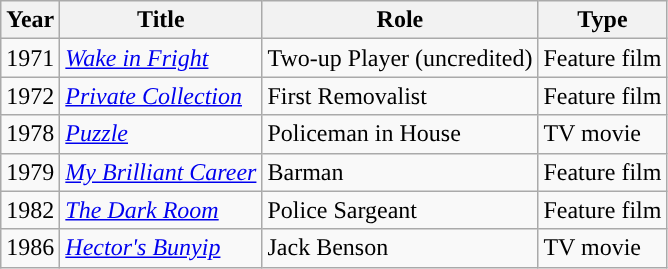<table class="wikitable">
<tr>
<th>Year</th>
<th>Title</th>
<th>Role</th>
<th>Type</th>
</tr>
<tr>
<td>1971</td>
<td><em><a href='#'>Wake in Fright</a></em></td>
<td>Two-up Player (uncredited)</td>
<td>Feature film</td>
</tr>
<tr>
<td>1972</td>
<td><em><a href='#'>Private Collection</a></em></td>
<td>First Removalist</td>
<td>Feature film</td>
</tr>
<tr>
<td>1978</td>
<td><em><a href='#'>Puzzle</a></em></td>
<td>Policeman in House</td>
<td>TV movie</td>
</tr>
<tr>
<td>1979</td>
<td><em><a href='#'>My Brilliant Career</a></em></td>
<td>Barman</td>
<td>Feature film</td>
</tr>
<tr>
<td>1982</td>
<td><em><a href='#'>The Dark Room</a></em></td>
<td>Police Sargeant</td>
<td>Feature film</td>
</tr>
<tr>
<td>1986</td>
<td><em><a href='#'>Hector's Bunyip</a></em></td>
<td>Jack Benson</td>
<td>TV movie</td>
</tr>
</table>
